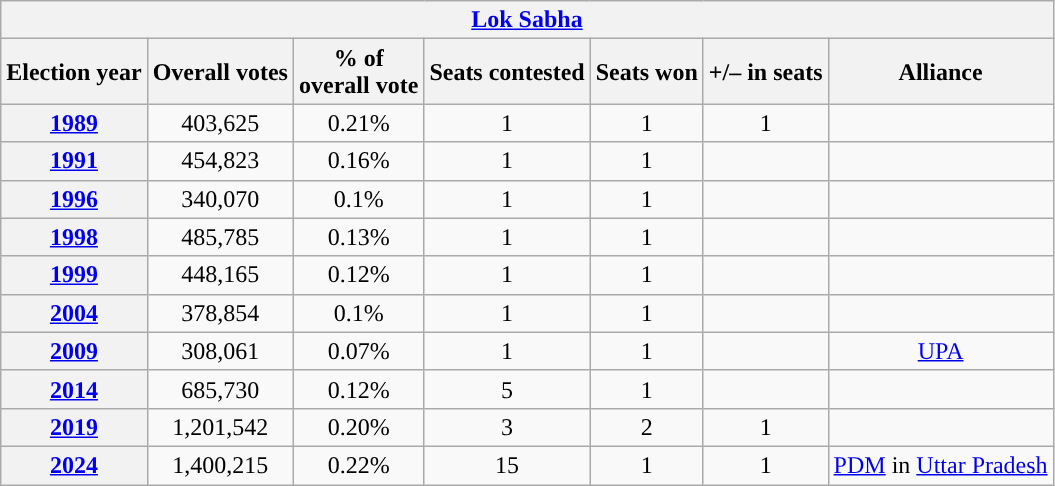<table class="wikitable">
<tr>
<th colspan="7"><a href='#'>Lok Sabha</a></th>
</tr>
<tr>
<th Style="background-color:">Election year</th>
<th Style="background-color:">Overall votes</th>
<th Style="background-color:">% of<br>overall vote</th>
<th Style="background-color:">Seats contested</th>
<th Style="background-color:">Seats won</th>
<th Style="background-color:">+/– in seats</th>
<th Style="background-color:">Alliance</th>
</tr>
<tr style="text-align:center">
<th><a href='#'>1989</a></th>
<td>403,625</td>
<td>0.21%</td>
<td>1</td>
<td>1</td>
<td>1 </td>
<td></td>
</tr>
<tr style="text-align:center">
<th><a href='#'>1991</a></th>
<td>454,823</td>
<td>0.16%</td>
<td>1</td>
<td>1</td>
<td></td>
<td></td>
</tr>
<tr style="text-align:center">
<th><a href='#'>1996</a></th>
<td>340,070</td>
<td>0.1%</td>
<td>1</td>
<td>1</td>
<td></td>
<td></td>
</tr>
<tr style="text-align:center">
<th><a href='#'>1998</a></th>
<td>485,785</td>
<td>0.13%</td>
<td>1</td>
<td>1</td>
<td></td>
<td></td>
</tr>
<tr style="text-align:center">
<th><a href='#'>1999</a></th>
<td>448,165</td>
<td>0.12%</td>
<td>1</td>
<td>1</td>
<td></td>
<td></td>
</tr>
<tr style="text-align:center">
<th><a href='#'>2004</a></th>
<td>378,854</td>
<td>0.1%</td>
<td>1</td>
<td>1</td>
<td></td>
<td></td>
</tr>
<tr style="text-align:center">
<th><a href='#'>2009</a></th>
<td>308,061</td>
<td>0.07%</td>
<td>1</td>
<td>1</td>
<td></td>
<td><a href='#'>UPA</a></td>
</tr>
<tr style="text-align:center">
<th><a href='#'>2014</a></th>
<td>685,730</td>
<td>0.12%</td>
<td>5</td>
<td>1</td>
<td></td>
<td></td>
</tr>
<tr style="text-align:center">
<th><a href='#'>2019</a></th>
<td>1,201,542</td>
<td>0.20%</td>
<td>3</td>
<td>2</td>
<td>1 </td>
<td></td>
</tr>
<tr style="text-align:center">
<th><a href='#'>2024</a></th>
<td>1,400,215</td>
<td>0.22%</td>
<td>15</td>
<td>1</td>
<td> 1</td>
<td><a href='#'>PDM</a> in <a href='#'>Uttar Pradesh</a></td>
</tr>
</table>
